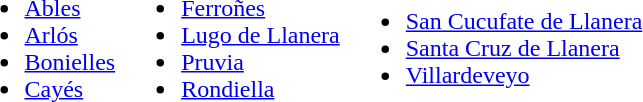<table border=0>
<tr>
<td><br><ul><li><a href='#'>Ables</a></li><li><a href='#'>Arlós</a></li><li><a href='#'>Bonielles</a></li><li><a href='#'>Cayés</a></li></ul></td>
<td><br><ul><li><a href='#'>Ferroñes</a></li><li><a href='#'>Lugo de Llanera</a></li><li><a href='#'>Pruvia</a></li><li><a href='#'>Rondiella</a></li></ul></td>
<td><br><ul><li><a href='#'>San Cucufate de Llanera</a></li><li><a href='#'>Santa Cruz de Llanera</a></li><li><a href='#'>Villardeveyo</a></li></ul></td>
</tr>
</table>
